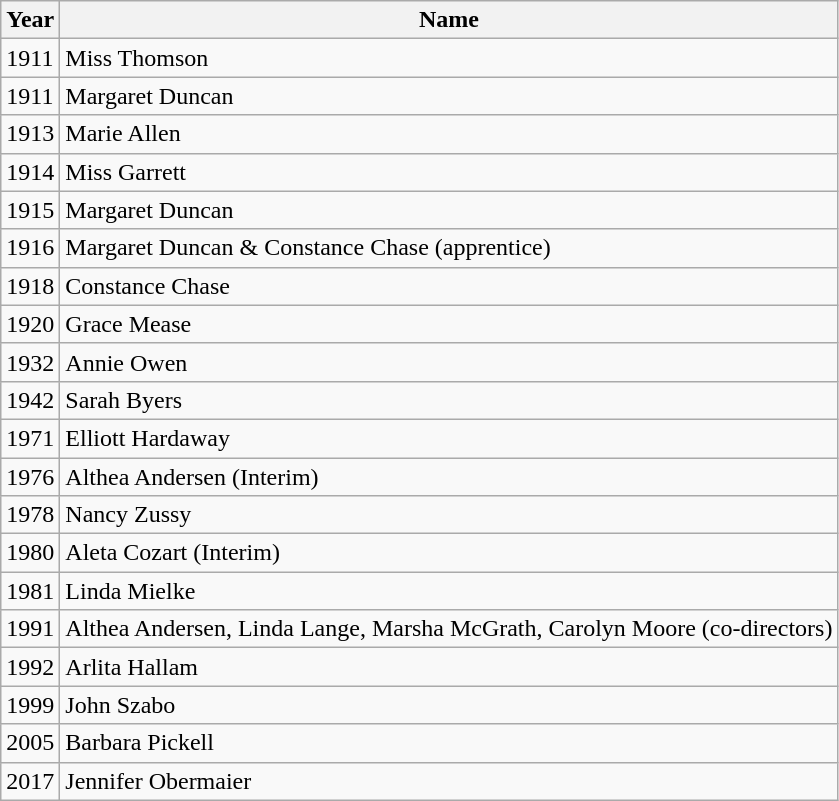<table class="wikitable">
<tr>
<th>Year</th>
<th>Name</th>
</tr>
<tr>
<td>1911</td>
<td>Miss Thomson</td>
</tr>
<tr>
<td>1911</td>
<td>Margaret Duncan</td>
</tr>
<tr>
<td>1913</td>
<td>Marie Allen</td>
</tr>
<tr>
<td>1914</td>
<td>Miss Garrett</td>
</tr>
<tr>
<td>1915</td>
<td>Margaret Duncan</td>
</tr>
<tr>
<td>1916</td>
<td>Margaret Duncan & Constance Chase (apprentice)</td>
</tr>
<tr>
<td>1918</td>
<td>Constance Chase</td>
</tr>
<tr>
<td>1920</td>
<td>Grace Mease</td>
</tr>
<tr>
<td>1932</td>
<td>Annie Owen</td>
</tr>
<tr>
<td>1942</td>
<td>Sarah Byers</td>
</tr>
<tr>
<td>1971</td>
<td>Elliott Hardaway</td>
</tr>
<tr>
<td>1976</td>
<td>Althea Andersen (Interim)</td>
</tr>
<tr>
<td>1978</td>
<td>Nancy Zussy</td>
</tr>
<tr>
<td>1980</td>
<td>Aleta Cozart (Interim)</td>
</tr>
<tr>
<td>1981</td>
<td>Linda Mielke</td>
</tr>
<tr>
<td>1991</td>
<td>Althea Andersen, Linda Lange, Marsha McGrath, Carolyn Moore (co-directors)</td>
</tr>
<tr>
<td>1992</td>
<td>Arlita Hallam</td>
</tr>
<tr>
<td>1999</td>
<td>John Szabo</td>
</tr>
<tr>
<td>2005</td>
<td>Barbara Pickell</td>
</tr>
<tr>
<td>2017</td>
<td>Jennifer Obermaier</td>
</tr>
</table>
